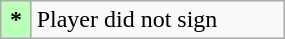<table class="wikitable" style="width:15%;">
<tr>
<th scope="row" style="background:#bfb;">*</th>
<td>Player did not sign</td>
</tr>
</table>
